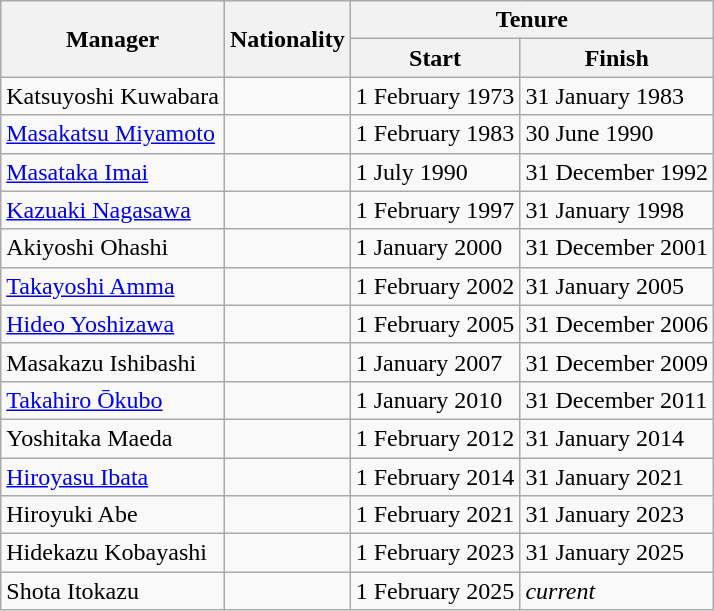<table class="wikitable">
<tr>
<th rowspan="2">Manager</th>
<th rowspan="2">Nationality</th>
<th colspan="2">Tenure  </th>
</tr>
<tr>
<th>Start</th>
<th>Finish </th>
</tr>
<tr>
<td>Katsuyoshi Kuwabara</td>
<td></td>
<td>1 February 1973</td>
<td>31 January 1983<br></td>
</tr>
<tr>
<td><a href='#'>Masakatsu Miyamoto</a></td>
<td></td>
<td>1 February 1983</td>
<td>30 June 1990<br></td>
</tr>
<tr>
<td><a href='#'>Masataka Imai</a></td>
<td></td>
<td>1 July 1990</td>
<td>31 December 1992<br></td>
</tr>
<tr>
<td><a href='#'>Kazuaki Nagasawa</a></td>
<td></td>
<td>1 February 1997</td>
<td>31 January 1998<br></td>
</tr>
<tr>
<td>Akiyoshi Ohashi</td>
<td></td>
<td>1 January 2000</td>
<td>31 December 2001<br></td>
</tr>
<tr>
<td><a href='#'>Takayoshi Amma</a></td>
<td></td>
<td>1 February 2002</td>
<td>31 January 2005<br></td>
</tr>
<tr>
<td><a href='#'>Hideo Yoshizawa</a></td>
<td></td>
<td>1 February 2005</td>
<td>31 December 2006<br></td>
</tr>
<tr>
<td>Masakazu Ishibashi</td>
<td></td>
<td>1 January 2007</td>
<td>31 December 2009<br></td>
</tr>
<tr>
<td><a href='#'>Takahiro Ōkubo</a></td>
<td></td>
<td>1 January 2010</td>
<td>31 December 2011<br></td>
</tr>
<tr>
<td>Yoshitaka Maeda</td>
<td></td>
<td>1 February 2012</td>
<td>31 January 2014<br></td>
</tr>
<tr>
<td><a href='#'>Hiroyasu Ibata</a></td>
<td></td>
<td>1 February 2014</td>
<td>31 January 2021<br></td>
</tr>
<tr>
<td>Hiroyuki Abe</td>
<td></td>
<td>1 February 2021</td>
<td>31 January 2023<br></td>
</tr>
<tr>
<td>Hidekazu Kobayashi</td>
<td></td>
<td>1 February 2023</td>
<td>31 January 2025<br></td>
</tr>
<tr>
<td>Shota Itokazu</td>
<td></td>
<td>1 February 2025</td>
<td><em>current</em><br></td>
</tr>
</table>
